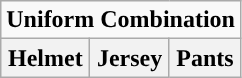<table class="wikitable">
<tr>
<td align="center" Colspan="3"><strong>Uniform Combination</strong></td>
</tr>
<tr align="center">
<th>Helmet</th>
<th>Jersey</th>
<th>Pants</th>
</tr>
</table>
